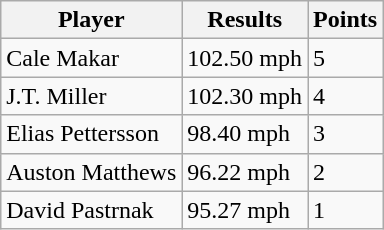<table cellspacing=0 class="wikitable sortable" style="border:1px solid #999999">
<tr>
<th>Player</th>
<th>Results</th>
<th>Points</th>
</tr>
<tr>
<td>Cale Makar</td>
<td>102.50 mph</td>
<td>5</td>
</tr>
<tr>
<td>J.T. Miller</td>
<td>102.30 mph</td>
<td>4</td>
</tr>
<tr>
<td>Elias Pettersson</td>
<td>98.40 mph</td>
<td>3</td>
</tr>
<tr>
<td>Auston Matthews</td>
<td>96.22 mph</td>
<td>2</td>
</tr>
<tr>
<td>David Pastrnak</td>
<td>95.27 mph</td>
<td>1</td>
</tr>
</table>
